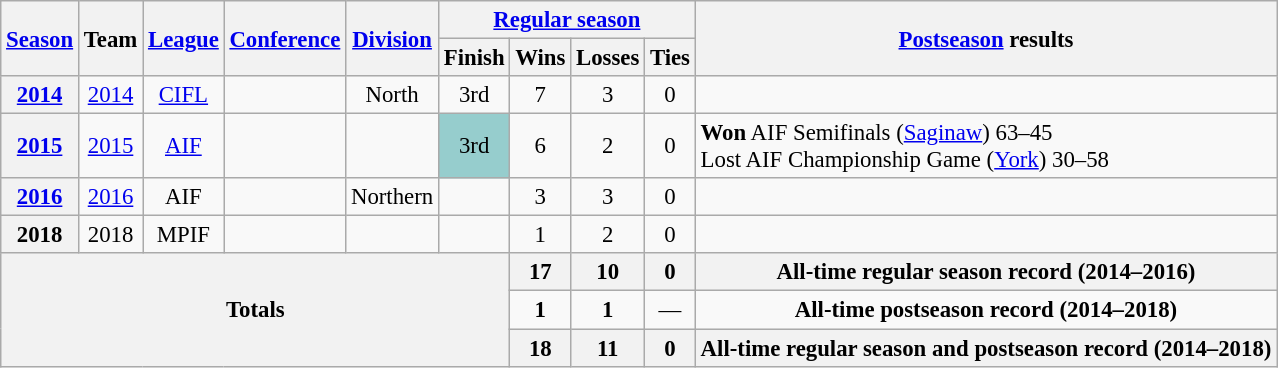<table class="wikitable" style="text-align:center; font-size: 95%;">
<tr>
<th rowspan="2"><a href='#'>Season</a></th>
<th rowspan="2">Team</th>
<th rowspan="2"><a href='#'>League</a></th>
<th rowspan="2"><a href='#'>Conference</a></th>
<th rowspan="2"><a href='#'>Division</a></th>
<th colspan="4"><a href='#'>Regular season</a></th>
<th rowspan="2"><a href='#'>Postseason</a> results</th>
</tr>
<tr>
<th>Finish</th>
<th>Wins</th>
<th>Losses</th>
<th>Ties</th>
</tr>
<tr>
<th><a href='#'>2014</a></th>
<td><a href='#'>2014</a></td>
<td><a href='#'>CIFL</a></td>
<td></td>
<td>North</td>
<td>3rd</td>
<td>7</td>
<td>3</td>
<td>0</td>
<td align=left></td>
</tr>
<tr>
<th><a href='#'>2015</a></th>
<td><a href='#'>2015</a></td>
<td><a href='#'>AIF</a></td>
<td></td>
<td></td>
<td bgcolor=#96cdcd>3rd</td>
<td>6</td>
<td>2</td>
<td>0</td>
<td align=left><strong>Won</strong> AIF Semifinals (<a href='#'>Saginaw</a>) 63–45<br>Lost AIF Championship Game (<a href='#'>York</a>) 30–58</td>
</tr>
<tr>
<th><a href='#'>2016</a></th>
<td><a href='#'>2016</a></td>
<td>AIF</td>
<td></td>
<td>Northern</td>
<td></td>
<td>3</td>
<td>3</td>
<td>0</td>
<td align=left></td>
</tr>
<tr>
<th>2018</th>
<td>2018</td>
<td>MPIF</td>
<td></td>
<td></td>
<td></td>
<td>1</td>
<td>2</td>
<td>0</td>
<td align=left></td>
</tr>
<tr>
<th rowspan="3" colspan="6">Totals</th>
<th>17</th>
<th>10</th>
<th>0</th>
<th colspan="3">All-time regular season record (2014–2016)</th>
</tr>
<tr>
<td><strong>1</strong></td>
<td><strong>1</strong></td>
<td>—</td>
<td colspan="3"><strong>All-time postseason record (2014–2018)</strong></td>
</tr>
<tr>
<th>18</th>
<th>11</th>
<th>0</th>
<th colspan="3">All-time regular season and postseason record (2014–2018)</th>
</tr>
</table>
